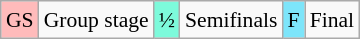<table class="wikitable" style="margin:0.5em auto; font-size:90%; line-height:1.25em;">
<tr>
<td style="background-color:#FFBBBB; text-align:center;">GS</td>
<td>Group stage</td>
<td style="background-color:#7DFADB; text-align:center;">½</td>
<td>Semifinals</td>
<td style="background-color:#7DE5FA; text-align:center;">F</td>
<td>Final</td>
</tr>
</table>
